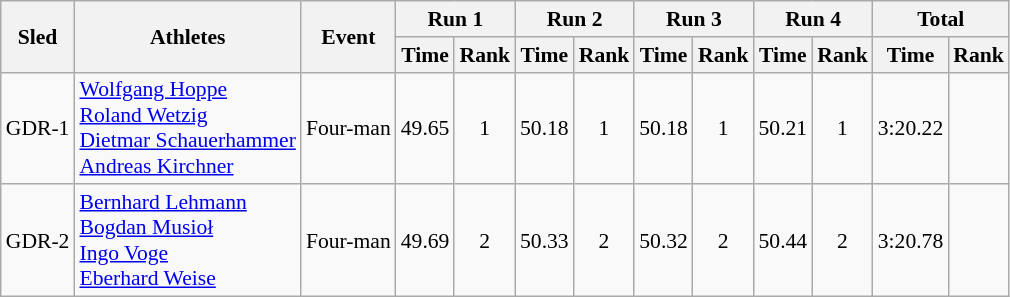<table class="wikitable"  border="1" style="font-size:90%">
<tr>
<th rowspan="2">Sled</th>
<th rowspan="2">Athletes</th>
<th rowspan="2">Event</th>
<th colspan="2">Run 1</th>
<th colspan="2">Run 2</th>
<th colspan="2">Run 3</th>
<th colspan="2">Run 4</th>
<th colspan="2">Total</th>
</tr>
<tr>
<th>Time</th>
<th>Rank</th>
<th>Time</th>
<th>Rank</th>
<th>Time</th>
<th>Rank</th>
<th>Time</th>
<th>Rank</th>
<th>Time</th>
<th>Rank</th>
</tr>
<tr>
<td align="center">GDR-1</td>
<td><a href='#'>Wolfgang Hoppe</a><br><a href='#'>Roland Wetzig</a><br><a href='#'>Dietmar Schauerhammer</a><br><a href='#'>Andreas Kirchner</a></td>
<td>Four-man</td>
<td align="center">49.65</td>
<td align="center">1</td>
<td align="center">50.18</td>
<td align="center">1</td>
<td align="center">50.18</td>
<td align="center">1</td>
<td align="center">50.21</td>
<td align="center">1</td>
<td align="center">3:20.22</td>
<td align="center"></td>
</tr>
<tr>
<td align="center">GDR-2</td>
<td><a href='#'>Bernhard Lehmann</a><br><a href='#'>Bogdan Musioł</a><br><a href='#'>Ingo Voge</a><br><a href='#'>Eberhard Weise</a></td>
<td>Four-man</td>
<td align="center">49.69</td>
<td align="center">2</td>
<td align="center">50.33</td>
<td align="center">2</td>
<td align="center">50.32</td>
<td align="center">2</td>
<td align="center">50.44</td>
<td align="center">2</td>
<td align="center">3:20.78</td>
<td align="center"></td>
</tr>
</table>
